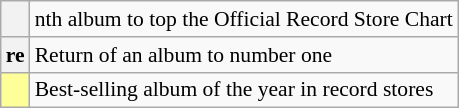<table class="wikitable plainrowheaders" style="font-size:90%;">
<tr>
<th scope=col></th>
<td>nth album to top the Official Record Store Chart</td>
</tr>
<tr>
<th scope=row style="text-align:center;">re</th>
<td>Return of an album to number one</td>
</tr>
<tr>
<td bgcolor=#FFFF99 align=center></td>
<td>Best-selling album of the year in record stores</td>
</tr>
</table>
